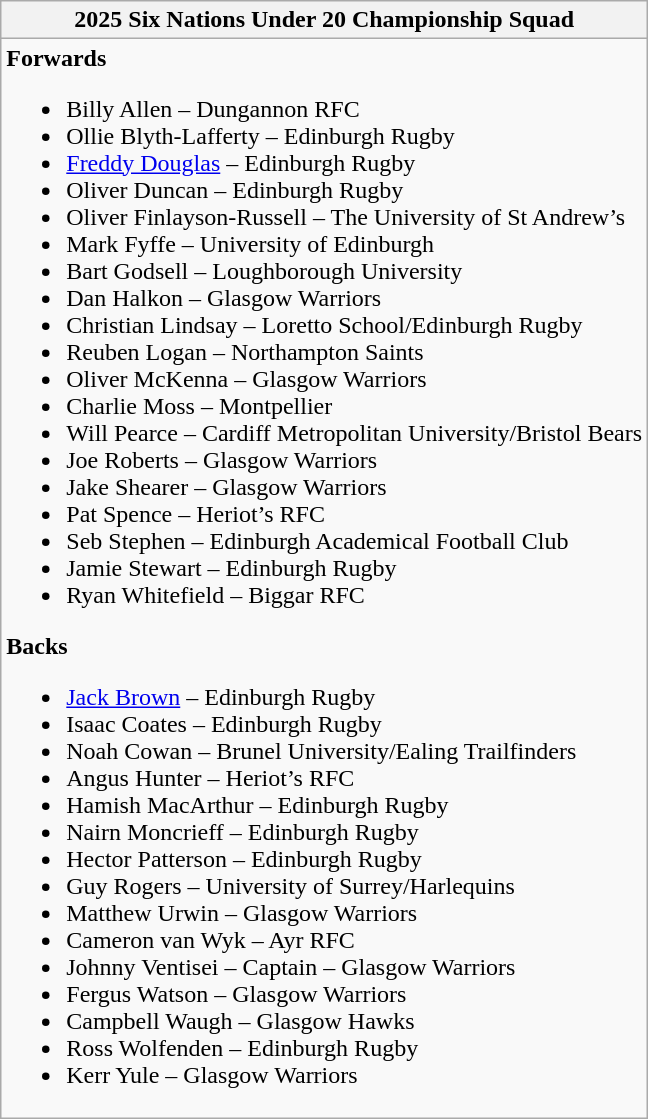<table class="wikitable collapsible collapsed">
<tr>
<th>2025 Six Nations Under 20 Championship Squad</th>
</tr>
<tr>
<td><strong>Forwards</strong><br><ul><li>Billy Allen – Dungannon RFC</li><li>Ollie Blyth-Lafferty – Edinburgh Rugby</li><li><a href='#'>Freddy Douglas</a> – Edinburgh Rugby</li><li>Oliver Duncan – Edinburgh Rugby</li><li>Oliver Finlayson-Russell – The University of St Andrew’s</li><li>Mark Fyffe – University of Edinburgh</li><li>Bart Godsell – Loughborough University</li><li>Dan Halkon – Glasgow Warriors</li><li>Christian Lindsay – Loretto School/Edinburgh Rugby</li><li>Reuben Logan – Northampton Saints</li><li>Oliver McKenna – Glasgow Warriors</li><li>Charlie Moss – Montpellier</li><li>Will Pearce – Cardiff Metropolitan University/Bristol Bears</li><li>Joe Roberts – Glasgow Warriors</li><li>Jake Shearer – Glasgow Warriors</li><li>Pat Spence – Heriot’s RFC</li><li>Seb Stephen – Edinburgh Academical Football Club</li><li>Jamie Stewart – Edinburgh Rugby</li><li>Ryan Whitefield – Biggar RFC</li></ul><strong>Backs</strong><ul><li><a href='#'>Jack Brown</a> – Edinburgh Rugby</li><li>Isaac Coates – Edinburgh Rugby</li><li>Noah Cowan – Brunel University/Ealing Trailfinders</li><li>Angus Hunter – Heriot’s RFC</li><li>Hamish MacArthur – Edinburgh Rugby</li><li>Nairn Moncrieff – Edinburgh Rugby</li><li>Hector Patterson – Edinburgh Rugby</li><li>Guy Rogers – University of Surrey/Harlequins</li><li>Matthew Urwin – Glasgow Warriors</li><li>Cameron van Wyk – Ayr RFC</li><li>Johnny Ventisei – Captain – Glasgow Warriors</li><li>Fergus Watson – Glasgow Warriors</li><li>Campbell Waugh – Glasgow Hawks</li><li>Ross Wolfenden – Edinburgh Rugby</li><li>Kerr Yule – Glasgow Warriors</li></ul></td>
</tr>
</table>
